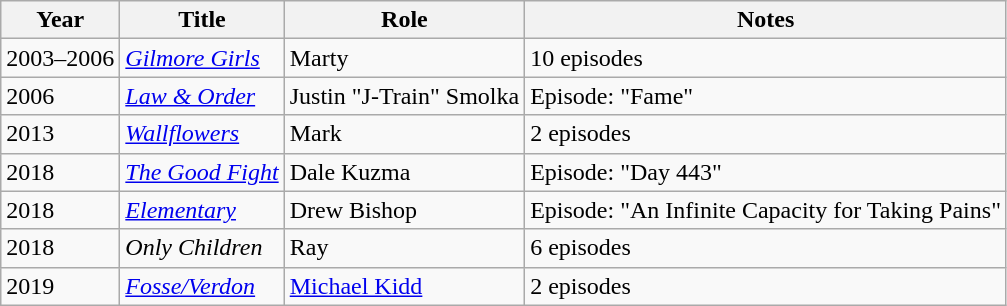<table class="wikitable sortable">
<tr>
<th>Year</th>
<th>Title</th>
<th>Role</th>
<th>Notes</th>
</tr>
<tr>
<td>2003–2006</td>
<td><em><a href='#'>Gilmore Girls</a></em></td>
<td>Marty</td>
<td>10 episodes</td>
</tr>
<tr>
<td>2006</td>
<td><em><a href='#'>Law & Order</a></em></td>
<td>Justin "J-Train" Smolka</td>
<td>Episode: "Fame"</td>
</tr>
<tr>
<td>2013</td>
<td><a href='#'><em>Wallflowers</em></a></td>
<td>Mark</td>
<td>2 episodes</td>
</tr>
<tr>
<td>2018</td>
<td><em><a href='#'>The Good Fight</a></em></td>
<td>Dale Kuzma</td>
<td>Episode: "Day 443"</td>
</tr>
<tr>
<td>2018</td>
<td><a href='#'><em>Elementary</em></a></td>
<td>Drew Bishop</td>
<td>Episode: "An Infinite Capacity for Taking Pains"</td>
</tr>
<tr>
<td>2018</td>
<td><em>Only Children</em></td>
<td>Ray</td>
<td>6 episodes</td>
</tr>
<tr>
<td>2019</td>
<td><em><a href='#'>Fosse/Verdon</a></em></td>
<td><a href='#'>Michael Kidd</a></td>
<td>2 episodes</td>
</tr>
</table>
